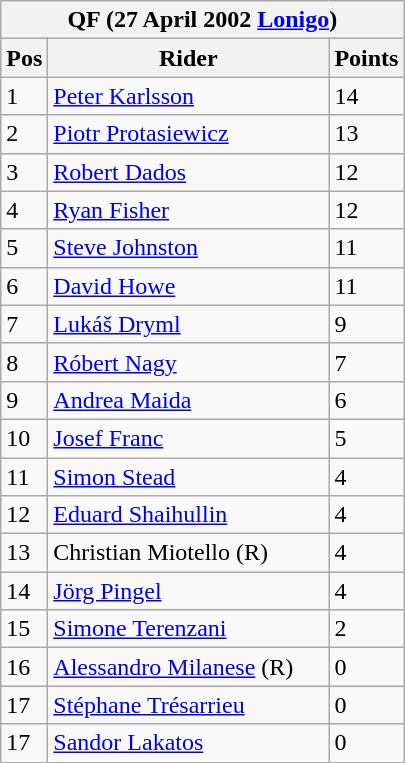<table class="wikitable">
<tr>
<th colspan="6">QF (27 April 2002  <a href='#'>Lonigo</a>)</th>
</tr>
<tr>
<th width=20>Pos</th>
<th width=180>Rider</th>
<th width=40>Points</th>
</tr>
<tr>
<td>1</td>
<td style="text-align:left;"> <a href='#'>Peter Karlsson</a></td>
<td>14</td>
</tr>
<tr>
<td>2</td>
<td style="text-align:left;"> <a href='#'>Piotr Protasiewicz</a></td>
<td>13</td>
</tr>
<tr>
<td>3</td>
<td style="text-align:left;"> <a href='#'>Robert Dados</a></td>
<td>12</td>
</tr>
<tr>
<td>4</td>
<td style="text-align:left;"> <a href='#'>Ryan Fisher</a></td>
<td>12</td>
</tr>
<tr>
<td>5</td>
<td style="text-align:left;"> <a href='#'>Steve Johnston</a></td>
<td>11</td>
</tr>
<tr>
<td>6</td>
<td style="text-align:left;"> <a href='#'>David Howe</a></td>
<td>11</td>
</tr>
<tr>
<td>7</td>
<td style="text-align:left;"> <a href='#'>Lukáš Dryml</a></td>
<td>9</td>
</tr>
<tr>
<td>8</td>
<td style="text-align:left;"> <a href='#'>Róbert Nagy</a></td>
<td>7</td>
</tr>
<tr>
<td>9</td>
<td style="text-align:left;"> <a href='#'>Andrea Maida</a></td>
<td>6</td>
</tr>
<tr>
<td>10</td>
<td style="text-align:left;"> <a href='#'>Josef Franc</a></td>
<td>5</td>
</tr>
<tr>
<td>11</td>
<td style="text-align:left;"> <a href='#'>Simon Stead</a></td>
<td>4</td>
</tr>
<tr>
<td>12</td>
<td style="text-align:left;"> <a href='#'>Eduard Shaihullin</a></td>
<td>4</td>
</tr>
<tr>
<td>13</td>
<td style="text-align:left;"> Christian Miotello (R)</td>
<td>4</td>
</tr>
<tr>
<td>14</td>
<td style="text-align:left;"> <a href='#'>Jörg Pingel</a></td>
<td>4</td>
</tr>
<tr>
<td>15</td>
<td style="text-align:left;"> <a href='#'>Simone Terenzani</a></td>
<td>2</td>
</tr>
<tr>
<td>16</td>
<td style="text-align:left;"> <a href='#'>Alessandro Milanese</a> (R)</td>
<td>0</td>
</tr>
<tr>
<td>17</td>
<td style="text-align:left;"> <a href='#'>Stéphane Trésarrieu</a></td>
<td>0</td>
</tr>
<tr>
<td>17</td>
<td style="text-align:left;"> <a href='#'>Sandor Lakatos</a></td>
<td>0</td>
</tr>
</table>
